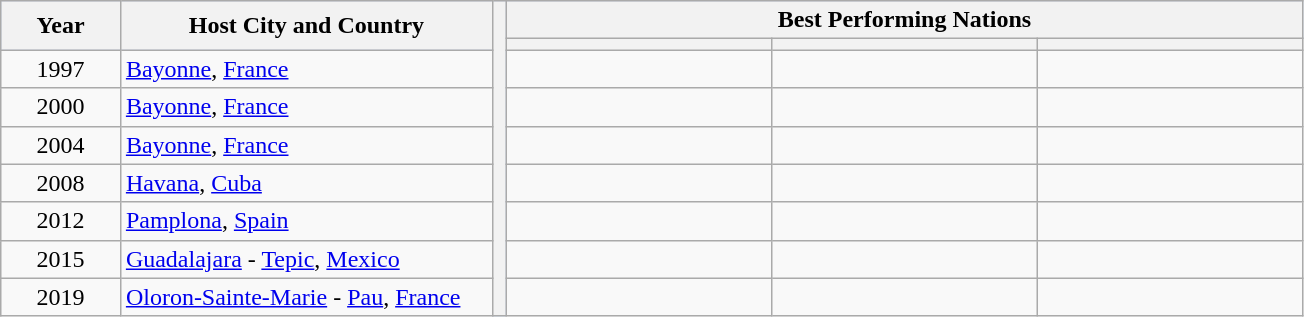<table class="wikitable" style="width: 100%; max-width: 23cm; text-align: center">
<tr bgcolor=#c1d8ff>
<th rowspan=2 width=9% style="text-align: center;">Year</th>
<th rowspan=2 width=28%>Host City and Country</th>
<th width=1% rowspan=21 bgcolor=ffffff></th>
<th colspan=3>Best Performing Nations</th>
</tr>
<tr bgcolor=#efefef>
<th width=20%></th>
<th width=20%></th>
<th width=20%></th>
</tr>
<tr>
<td>1997</td>
<td style="text-align: left"> <a href='#'>Bayonne</a>, <a href='#'>France</a></td>
<td></td>
<td></td>
<td></td>
</tr>
<tr>
<td>2000</td>
<td style="text-align: left"> <a href='#'>Bayonne</a>, <a href='#'>France</a></td>
<td><br></td>
<td></td>
<td></td>
</tr>
<tr>
<td>2004</td>
<td style="text-align: left"> <a href='#'>Bayonne</a>, <a href='#'>France</a></td>
<td></td>
<td><br></td>
<td></td>
</tr>
<tr>
<td>2008</td>
<td style="text-align: left"> <a href='#'>Havana</a>, <a href='#'>Cuba</a></td>
<td></td>
<td></td>
<td></td>
</tr>
<tr>
<td>2012</td>
<td style="text-align: left"> <a href='#'>Pamplona</a>, <a href='#'>Spain</a></td>
<td></td>
<td></td>
<td></td>
</tr>
<tr>
<td>2015</td>
<td style="text-align: left"> <a href='#'>Guadalajara</a> - <a href='#'>Tepic</a>, <a href='#'>Mexico</a></td>
<td></td>
<td></td>
<td></td>
</tr>
<tr>
<td>2019</td>
<td style="text-align: left"> <a href='#'>Oloron-Sainte-Marie</a> - <a href='#'>Pau</a>, <a href='#'>France</a></td>
<td></td>
<td></td>
<td></td>
</tr>
</table>
